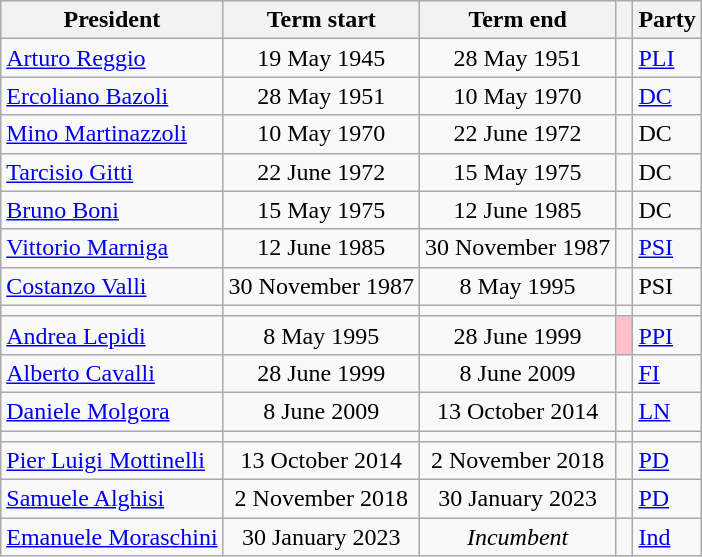<table class="wikitable">
<tr>
<th>President</th>
<th>Term start</th>
<th>Term end</th>
<th class=unsortable> </th>
<th>Party</th>
</tr>
<tr>
<td><a href='#'>Arturo Reggio</a></td>
<td align=center>19 May 1945</td>
<td align=center>28 May 1951</td>
<td bgcolor=></td>
<td><a href='#'>PLI</a></td>
</tr>
<tr>
<td><a href='#'>Ercoliano Bazoli</a></td>
<td align=center>28 May 1951</td>
<td align=center>10 May 1970</td>
<td bgcolor=></td>
<td><a href='#'>DC</a></td>
</tr>
<tr>
<td><a href='#'>Mino Martinazzoli</a></td>
<td align=center>10 May 1970</td>
<td align=center>22 June 1972</td>
<td bgcolor=></td>
<td>DC</td>
</tr>
<tr>
<td><a href='#'>Tarcisio Gitti</a></td>
<td align=center>22 June 1972</td>
<td align=center>15 May 1975</td>
<td bgcolor=></td>
<td>DC</td>
</tr>
<tr>
<td><a href='#'>Bruno Boni</a></td>
<td align=center>15 May 1975</td>
<td align=center>12 June 1985</td>
<td bgcolor=></td>
<td>DC</td>
</tr>
<tr>
<td><a href='#'>Vittorio Marniga</a></td>
<td align=center>12 June 1985</td>
<td align=center>30 November 1987</td>
<td bgcolor=></td>
<td><a href='#'>PSI</a></td>
</tr>
<tr>
<td><a href='#'>Costanzo Valli</a></td>
<td align=center>30 November 1987</td>
<td align=center>8 May 1995</td>
<td bgcolor=></td>
<td>PSI</td>
</tr>
<tr>
<td></td>
<td></td>
<td></td>
<td></td>
<td></td>
</tr>
<tr>
<td><a href='#'>Andrea Lepidi</a></td>
<td align=center>8 May 1995</td>
<td align=center>28 June 1999</td>
<td bgcolor=pink></td>
<td><a href='#'>PPI</a></td>
</tr>
<tr>
<td><a href='#'>Alberto Cavalli</a></td>
<td align=center>28 June 1999</td>
<td align=center>8 June 2009</td>
<td bgcolor=></td>
<td><a href='#'>FI</a></td>
</tr>
<tr>
<td><a href='#'>Daniele Molgora</a></td>
<td align=center>8 June 2009</td>
<td align=center>13 October 2014</td>
<td bgcolor=></td>
<td><a href='#'>LN</a></td>
</tr>
<tr>
<td></td>
<td></td>
<td></td>
<td></td>
<td></td>
</tr>
<tr>
<td><a href='#'>Pier Luigi Mottinelli</a></td>
<td align=center>13 October 2014</td>
<td align=center>2 November 2018</td>
<td bgcolor=></td>
<td><a href='#'>PD</a></td>
</tr>
<tr>
<td><a href='#'>Samuele Alghisi</a></td>
<td align=center>2 November 2018</td>
<td align=center>30 January 2023</td>
<td bgcolor=></td>
<td><a href='#'>PD</a></td>
</tr>
<tr>
<td><a href='#'>Emanuele Moraschini</a></td>
<td align=center>30 January 2023</td>
<td align=center><em>Incumbent</em></td>
<td bgcolor=></td>
<td><a href='#'>Ind</a></td>
</tr>
</table>
